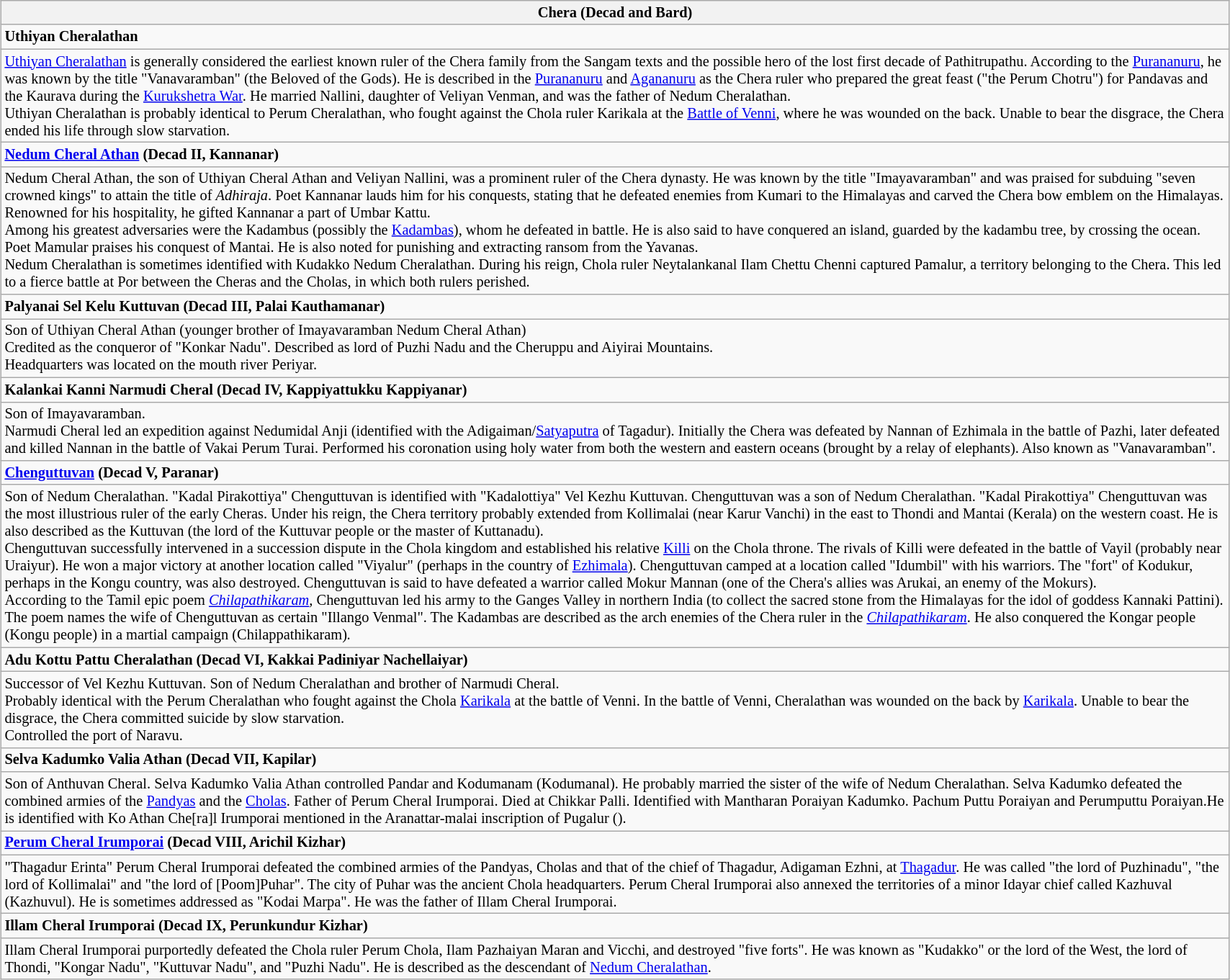<table class="wikitable" style="width: 90%; font-size: 85%; margin-left: auto; margin-right: auto; border: none;">
<tr>
<th scope="col" style="width: 150px;">Chera (Decad and Bard)</th>
</tr>
<tr>
<td><strong>Uthiyan Cheralathan</strong></td>
</tr>
<tr>
<td><a href='#'>Uthiyan Cheralathan</a> is generally considered the earliest known ruler of the Chera family from the Sangam texts and the possible hero of the lost first decade of Pathitrupathu. According to the <a href='#'>Purananuru</a>, he was known by the title "Vanavaramban" (the Beloved of the Gods). He is described in the <a href='#'>Purananuru</a> and <a href='#'>Agananuru</a> as the Chera ruler who prepared the great feast ("the Perum Chotru") for Pandavas and the Kaurava during the <a href='#'>Kurukshetra War</a>. He married Nallini, daughter of Veliyan Venman, and was the father of Nedum Cheralathan.<br>Uthiyan Cheralathan is probably identical to Perum Cheralathan, who fought against the Chola ruler Karikala at the <a href='#'>Battle of Venni</a>, where he was wounded on the back. Unable to bear the disgrace, the Chera ended his life through slow starvation.</td>
</tr>
<tr>
<td><strong><a href='#'>Nedum Cheral Athan</a> (Decad II, Kannanar)</strong></td>
</tr>
<tr>
<td>Nedum Cheral Athan, the son of Uthiyan Cheral Athan and Veliyan Nallini, was a prominent ruler of the Chera dynasty. He was known by the title "Imayavaramban" and was praised for subduing "seven crowned kings" to attain the title of <em>Adhiraja</em>. Poet Kannanar lauds him for his conquests, stating that he defeated enemies from Kumari to the Himalayas and carved the Chera bow emblem on the Himalayas. Renowned for his hospitality, he gifted Kannanar a part of Umbar Kattu.<br>Among his greatest adversaries were the Kadambus (possibly the <a href='#'>Kadambas</a>), whom he defeated in battle. He is also said to have conquered an island, guarded by the kadambu tree, by crossing the ocean. Poet Mamular praises his conquest of Mantai. He is also noted for punishing and extracting ransom from the Yavanas.<br>Nedum Cheralathan is sometimes identified with Kudakko Nedum Cheralathan. During his reign, Chola ruler Neytalankanal Ilam Chettu Chenni captured Pamalur, a territory belonging to the Chera. This led to a fierce battle at Por between the Cheras and the Cholas, in which both rulers perished.</td>
</tr>
<tr>
<td><strong>Palyanai Sel Kelu Kuttuvan (Decad III, Palai Kauthamanar)</strong></td>
</tr>
<tr>
<td>Son of Uthiyan Cheral Athan (younger brother of Imayavaramban Nedum Cheral Athan)<br>Credited as the conqueror of "Konkar Nadu". Described as lord of Puzhi Nadu and the Cheruppu and Aiyirai Mountains.<br>Headquarters was located on the mouth river Periyar.</td>
</tr>
<tr>
<td><strong>Kalankai Kanni Narmudi Cheral (Decad IV, Kappiyattukku Kappiyanar)</strong></td>
</tr>
<tr>
<td>Son of Imayavaramban.<br>Narmudi Cheral led an expedition against Nedumidal Anji (identified with the Adigaiman/<a href='#'>Satyaputra</a> of Tagadur). Initially the Chera was defeated by Nannan of Ezhimala in the battle of Pazhi, later defeated and killed Nannan in the battle of Vakai Perum Turai. Performed his coronation using holy water from both the western and eastern oceans (brought by a relay of elephants). Also known as "Vanavaramban".</td>
</tr>
<tr>
<td><strong><a href='#'>Chenguttuvan</a> (Decad V, Paranar)</strong></td>
</tr>
<tr>
<td>Son of Nedum Cheralathan. "Kadal Pirakottiya" Chenguttuvan is identified with "Kadalottiya" Vel Kezhu Kuttuvan. Chenguttuvan was a son of Nedum Cheralathan.  "Kadal Pirakottiya" Chenguttuvan was the most illustrious ruler of the early Cheras. Under his reign, the Chera territory probably extended from Kollimalai (near Karur Vanchi) in the east to Thondi and Mantai (Kerala) on the western coast. He is also described as the Kuttuvan (the lord of the Kuttuvar people or the master of Kuttanadu).<br>Chenguttuvan successfully intervened in a succession dispute in the Chola kingdom and established his relative <a href='#'>Killi</a> on the Chola throne. The rivals of Killi were defeated in the battle of Vayil (probably near Uraiyur). He won a major victory at another location called "Viyalur" (perhaps in the country of <a href='#'>Ezhimala</a>). Chenguttuvan camped at a location called "Idumbil" with his warriors. The "fort" of Kodukur, perhaps in the Kongu country, was also destroyed. Chenguttuvan is said to have defeated a warrior called Mokur Mannan (one of the Chera's allies was Arukai, an enemy of the Mokurs).<br>According to the Tamil epic poem <em><a href='#'>Chilapathikaram</a>,</em> Chenguttuvan led his army to the Ganges Valley in northern India (to collect the sacred stone from the Himalayas for the idol of goddess Kannaki Pattini). The poem names the wife of Chenguttuvan as certain "Illango Venmal". The Kadambas are described as the arch enemies of the Chera ruler in the <em><a href='#'>Chilapathikaram</a></em>. He also conquered the Kongar people (Kongu people) in a martial campaign (Chilappathikaram)<em>.</em></td>
</tr>
<tr>
<td><strong>Adu Kottu Pattu Cheralathan (Decad VI, Kakkai Padiniyar Nachellaiyar)</strong></td>
</tr>
<tr>
<td>Successor of Vel Kezhu Kuttuvan. Son of Nedum Cheralathan and brother of Narmudi Cheral.<br>Probably identical with the Perum Cheralathan who fought against the Chola <a href='#'>Karikala</a> at the battle of Venni. In the battle of Venni, Cheralathan was wounded on the back by <a href='#'>Karikala</a>. Unable to bear the disgrace, the Chera committed suicide by slow starvation.<br>Controlled the port of Naravu.</td>
</tr>
<tr>
<td><strong>Selva Kadumko Valia Athan (Decad VII, Kapilar)</strong></td>
</tr>
<tr>
<td>Son of Anthuvan Cheral. Selva Kadumko Valia Athan controlled Pandar and Kodumanam (Kodumanal). He probably married the sister of the wife of Nedum Cheralathan. Selva Kadumko defeated the combined armies of the <a href='#'>Pandyas</a> and the <a href='#'>Cholas</a>. Father of Perum Cheral Irumporai. Died at Chikkar Palli. Identified with Mantharan Poraiyan Kadumko. Pachum Puttu Poraiyan and Perumputtu Poraiyan.He is identified with Ko Athan Che[ra]l Irumporai mentioned in the Aranattar-malai inscription of Pugalur ().</td>
</tr>
<tr>
<td><strong><a href='#'>Perum Cheral Irumporai</a> (Decad VIII, Arichil Kizhar)</strong></td>
</tr>
<tr>
<td>"Thagadur Erinta" Perum Cheral Irumporai defeated the combined armies of the Pandyas, Cholas and that of the chief of Thagadur, Adigaman Ezhni, at <a href='#'>Thagadur</a>. He was called "the lord of Puzhinadu", "the lord of Kollimalai" and "the lord of [Poom]Puhar". The city of Puhar was the ancient Chola headquarters. Perum Cheral Irumporai also annexed the territories of a minor Idayar chief called Kazhuval (Kazhuvul). He is sometimes addressed as "Kodai Marpa". He was the father of Illam Cheral Irumporai.</td>
</tr>
<tr>
<td><strong>Illam Cheral Irumporai (Decad IX, Perunkundur Kizhar)</strong></td>
</tr>
<tr>
<td>Illam Cheral Irumporai purportedly defeated the Chola ruler Perum Chola, Ilam Pazhaiyan Maran and Vicchi, and destroyed "five forts". He was known as "Kudakko" or the lord of the West, the lord of Thondi, "Kongar Nadu", "Kuttuvar Nadu", and "Puzhi Nadu". He is described as the descendant of <a href='#'>Nedum Cheralathan</a>.</td>
</tr>
</table>
